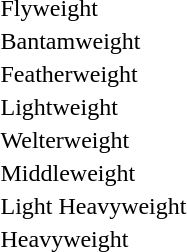<table>
<tr>
<td>Flyweight<br> </td>
<td></td>
<td></td>
<td></td>
</tr>
<tr>
<td>Bantamweight<br> </td>
<td></td>
<td></td>
<td></td>
</tr>
<tr>
<td>Featherweight<br> </td>
<td></td>
<td></td>
<td></td>
</tr>
<tr>
<td>Lightweight<br> </td>
<td></td>
<td></td>
<td></td>
</tr>
<tr>
<td>Welterweight<br> </td>
<td></td>
<td></td>
<td></td>
</tr>
<tr>
<td>Middleweight<br> </td>
<td></td>
<td></td>
<td></td>
</tr>
<tr>
<td>Light Heavyweight<br> </td>
<td></td>
<td></td>
<td></td>
</tr>
<tr>
<td>Heavyweight<br> </td>
<td></td>
<td></td>
<td></td>
</tr>
</table>
